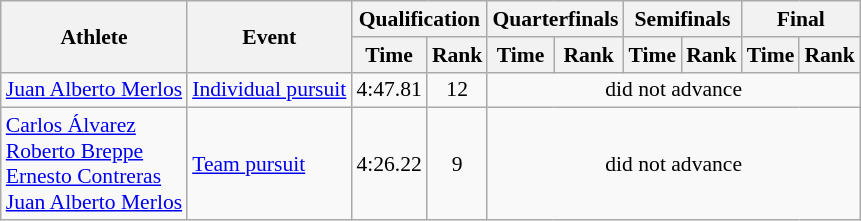<table class=wikitable style="font-size:90%">
<tr>
<th rowspan=2>Athlete</th>
<th rowspan=2>Event</th>
<th colspan=2>Qualification</th>
<th colspan=2>Quarterfinals</th>
<th colspan=2>Semifinals</th>
<th colspan=2>Final</th>
</tr>
<tr>
<th>Time</th>
<th>Rank</th>
<th>Time</th>
<th>Rank</th>
<th>Time</th>
<th>Rank</th>
<th>Time</th>
<th>Rank</th>
</tr>
<tr align=center>
<td align=left><a href='#'>Juan Alberto Merlos</a></td>
<td align=left><a href='#'>Individual pursuit</a></td>
<td>4:47.81</td>
<td>12</td>
<td colspan=6>did not advance</td>
</tr>
<tr align=center>
<td align=left><a href='#'>Carlos Álvarez</a><br><a href='#'>Roberto Breppe</a><br><a href='#'>Ernesto Contreras</a><br><a href='#'>Juan Alberto Merlos</a></td>
<td align=left><a href='#'>Team pursuit</a></td>
<td>4:26.22</td>
<td>9</td>
<td colspan=6>did not advance</td>
</tr>
</table>
